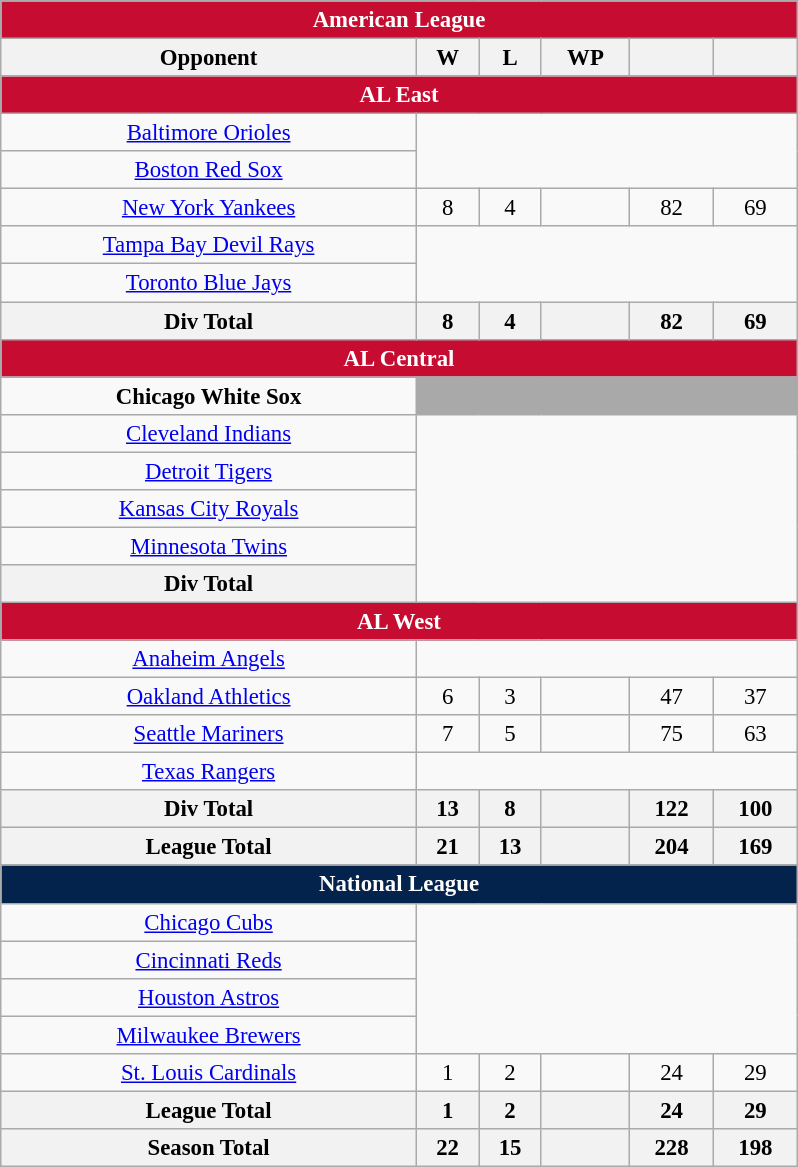<table class="wikitable" style="margin:1em auto; font-size:95%; text-align:center; width:35em;">
<tr>
<th colspan="7" style="background:#c60c30; color:#ffffff;">American League</th>
</tr>
<tr>
<th>Opponent</th>
<th>W</th>
<th>L</th>
<th>WP</th>
<th></th>
<th></th>
</tr>
<tr>
<th colspan="7" style="background:#c60c30; color:#ffffff;">AL East</th>
</tr>
<tr>
<td><a href='#'>Baltimore Orioles</a></td>
</tr>
<tr>
<td><a href='#'>Boston Red Sox</a></td>
</tr>
<tr>
<td><a href='#'>New York Yankees</a></td>
<td>8</td>
<td>4</td>
<td></td>
<td>82</td>
<td>69</td>
</tr>
<tr>
<td><a href='#'>Tampa Bay Devil Rays</a></td>
</tr>
<tr>
<td><a href='#'>Toronto Blue Jays</a></td>
</tr>
<tr>
<th>Div Total</th>
<th>8</th>
<th>4</th>
<th></th>
<th>82</th>
<th>69</th>
</tr>
<tr>
<th colspan="7" style="background:#c60c30; color:#ffffff;">AL Central</th>
</tr>
<tr>
<td><strong>Chicago White Sox</strong></td>
<td colspan=5 style="background:darkgray;"></td>
</tr>
<tr>
<td><a href='#'>Cleveland Indians</a></td>
</tr>
<tr>
<td><a href='#'>Detroit Tigers</a></td>
</tr>
<tr>
<td><a href='#'>Kansas City Royals</a></td>
</tr>
<tr>
<td><a href='#'>Minnesota Twins</a></td>
</tr>
<tr>
<th>Div Total</th>
</tr>
<tr>
<th colspan="7" style="background:#c60c30; color:#ffffff;">AL West</th>
</tr>
<tr>
<td><a href='#'>Anaheim Angels</a></td>
</tr>
<tr>
<td><a href='#'>Oakland Athletics</a></td>
<td>6</td>
<td>3</td>
<td></td>
<td>47</td>
<td>37</td>
</tr>
<tr>
<td><a href='#'>Seattle Mariners</a></td>
<td>7</td>
<td>5</td>
<td></td>
<td>75</td>
<td>63</td>
</tr>
<tr>
<td><a href='#'>Texas Rangers</a></td>
</tr>
<tr>
<th>Div Total</th>
<th>13</th>
<th>8</th>
<th></th>
<th>122</th>
<th>100</th>
</tr>
<tr>
<th>League Total</th>
<th>21</th>
<th>13</th>
<th></th>
<th>204</th>
<th>169</th>
</tr>
<tr>
<th colspan="7" style="background:#03224c; color:#ffffff;">National League</th>
</tr>
<tr>
<td><a href='#'>Chicago Cubs</a></td>
</tr>
<tr>
<td><a href='#'>Cincinnati Reds</a></td>
</tr>
<tr>
<td><a href='#'>Houston Astros</a></td>
</tr>
<tr>
<td><a href='#'>Milwaukee Brewers</a></td>
</tr>
<tr>
<td><a href='#'>St. Louis Cardinals</a></td>
<td>1</td>
<td>2</td>
<td></td>
<td>24</td>
<td>29</td>
</tr>
<tr>
<th>League Total</th>
<th>1</th>
<th>2</th>
<th></th>
<th>24</th>
<th>29</th>
</tr>
<tr>
<th>Season Total</th>
<th>22</th>
<th>15</th>
<th></th>
<th>228</th>
<th>198</th>
</tr>
</table>
